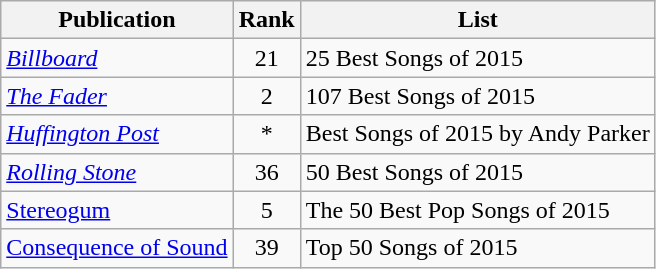<table class="wikitable">
<tr>
<th>Publication</th>
<th>Rank</th>
<th>List</th>
</tr>
<tr>
<td><em><a href='#'>Billboard</a></em></td>
<td align="center">21</td>
<td>25 Best Songs of 2015</td>
</tr>
<tr>
<td><em><a href='#'>The Fader</a></em></td>
<td align="center">2</td>
<td>107 Best Songs of 2015</td>
</tr>
<tr>
<td><em><a href='#'>Huffington Post</a></em></td>
<td align="center">*</td>
<td>Best Songs of 2015 by Andy Parker</td>
</tr>
<tr>
<td><em><a href='#'>Rolling Stone</a></em></td>
<td align="center">36</td>
<td>50 Best Songs of 2015</td>
</tr>
<tr>
<td><a href='#'>Stereogum</a></td>
<td align="center">5</td>
<td>The 50 Best Pop Songs of 2015</td>
</tr>
<tr>
<td><a href='#'>Consequence of Sound</a></td>
<td align="center">39</td>
<td>Top 50 Songs of 2015</td>
</tr>
</table>
